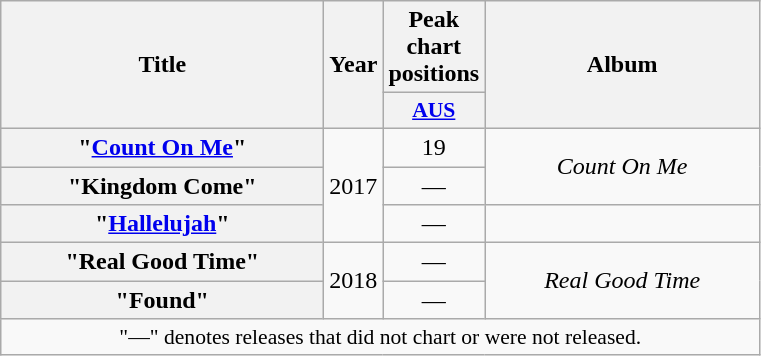<table class="wikitable plainrowheaders" style="text-align:center;">
<tr>
<th scope="col" rowspan="2" style="width:13em;">Title</th>
<th scope="col" rowspan="2" style="width:1em;">Year</th>
<th scope="col" colspan="1">Peak chart positions</th>
<th scope="col" rowspan="2" style="width:11em;">Album</th>
</tr>
<tr>
<th scope="col" style="width:3em;font-size:90%;"><a href='#'>AUS</a><br></th>
</tr>
<tr>
<th scope="row">"<a href='#'>Count On Me</a>"</th>
<td rowspan="3">2017</td>
<td>19</td>
<td rowspan="2"><em>Count On Me</em></td>
</tr>
<tr>
<th scope="row">"Kingdom Come"</th>
<td>—</td>
</tr>
<tr>
<th scope="row">"<a href='#'>Hallelujah</a>"</th>
<td>—</td>
<td></td>
</tr>
<tr>
<th scope="row">"Real Good Time"</th>
<td rowspan="2">2018</td>
<td>—</td>
<td rowspan="2"><em>Real Good Time</em></td>
</tr>
<tr>
<th scope="row">"Found"</th>
<td>—</td>
</tr>
<tr>
<td colspan="6" style="font-size:90%">"—" denotes releases that did not chart or were not released.</td>
</tr>
</table>
